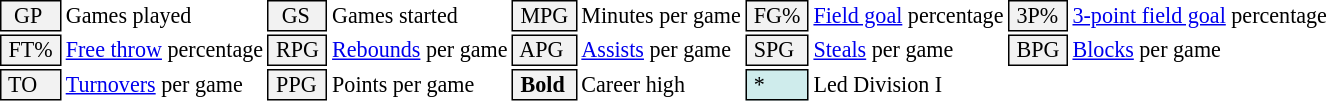<table class="toccolours" style="font-size: 92%; white-space: nowrap;">
<tr>
<td style="background-color: #F2F2F2; border: 1px solid black;">  GP</td>
<td>Games played</td>
<td style="background-color: #F2F2F2; border: 1px solid black">  GS </td>
<td>Games started</td>
<td style="background-color: #F2F2F2; border: 1px solid black"> MPG </td>
<td>Minutes per game</td>
<td style="background-color: #F2F2F2; border: 1px solid black;"> FG% </td>
<td><a href='#'>Field goal</a> percentage</td>
<td style="background-color: #F2F2F2; border: 1px solid black"> 3P% </td>
<td><a href='#'>3-point field goal</a> percentage</td>
</tr>
<tr>
<td style="background-color: #F2F2F2; border: 1px solid black"> FT% </td>
<td><a href='#'>Free throw</a> percentage</td>
<td style="background-color: #F2F2F2; border: 1px solid black;"> RPG </td>
<td><a href='#'>Rebounds</a> per game</td>
<td style="background-color: #F2F2F2; border: 1px solid black"> APG </td>
<td><a href='#'>Assists</a> per game</td>
<td style="background-color: #F2F2F2; border: 1px solid black"> SPG </td>
<td><a href='#'>Steals</a> per game</td>
<td style="background-color: #F2F2F2; border: 1px solid black;"> BPG </td>
<td><a href='#'>Blocks</a> per game</td>
</tr>
<tr>
<td style="background-color: #F2F2F2; border: 1px solid black"> TO </td>
<td><a href='#'>Turnovers</a> per game</td>
<td style="background-color: #F2F2F2; border: 1px solid black"> PPG </td>
<td>Points per game</td>
<td style="background-color: #F2F2F2; border: 1px solid black"> <strong>Bold</strong> </td>
<td>Career high</td>
<td style="background-color: #cfecec; border: 1px solid black"> * </td>
<td>Led Division I</td>
</tr>
</table>
